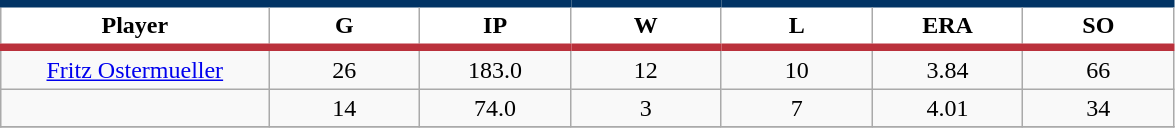<table class="wikitable sortable">
<tr>
<th style="background:#FFFFFF; border-top:#023465 5px solid; border-bottom:#ba313c 5px solid;" width="16%">Player</th>
<th style="background:#FFFFFF; border-top:#023465 5px solid; border-bottom:#ba313c 5px solid;" width="9%">G</th>
<th style="background:#FFFFFF; border-top:#023465 5px solid; border-bottom:#ba313c 5px solid;" width="9%">IP</th>
<th style="background:#FFFFFF; border-top:#023465 5px solid; border-bottom:#ba313c 5px solid;" width="9%">W</th>
<th style="background:#FFFFFF; border-top:#023465 5px solid; border-bottom:#ba313c 5px solid;" width="9%">L</th>
<th style="background:#FFFFFF; border-top:#023465 5px solid; border-bottom:#ba313c 5px solid;" width="9%">ERA</th>
<th style="background:#FFFFFF; border-top:#023465 5px solid; border-bottom:#ba313c 5px solid;" width="9%">SO</th>
</tr>
<tr align="center">
<td><a href='#'>Fritz Ostermueller</a></td>
<td>26</td>
<td>183.0</td>
<td>12</td>
<td>10</td>
<td>3.84</td>
<td>66</td>
</tr>
<tr align="center">
<td></td>
<td>14</td>
<td>74.0</td>
<td>3</td>
<td>7</td>
<td>4.01</td>
<td>34</td>
</tr>
<tr align="center">
</tr>
</table>
